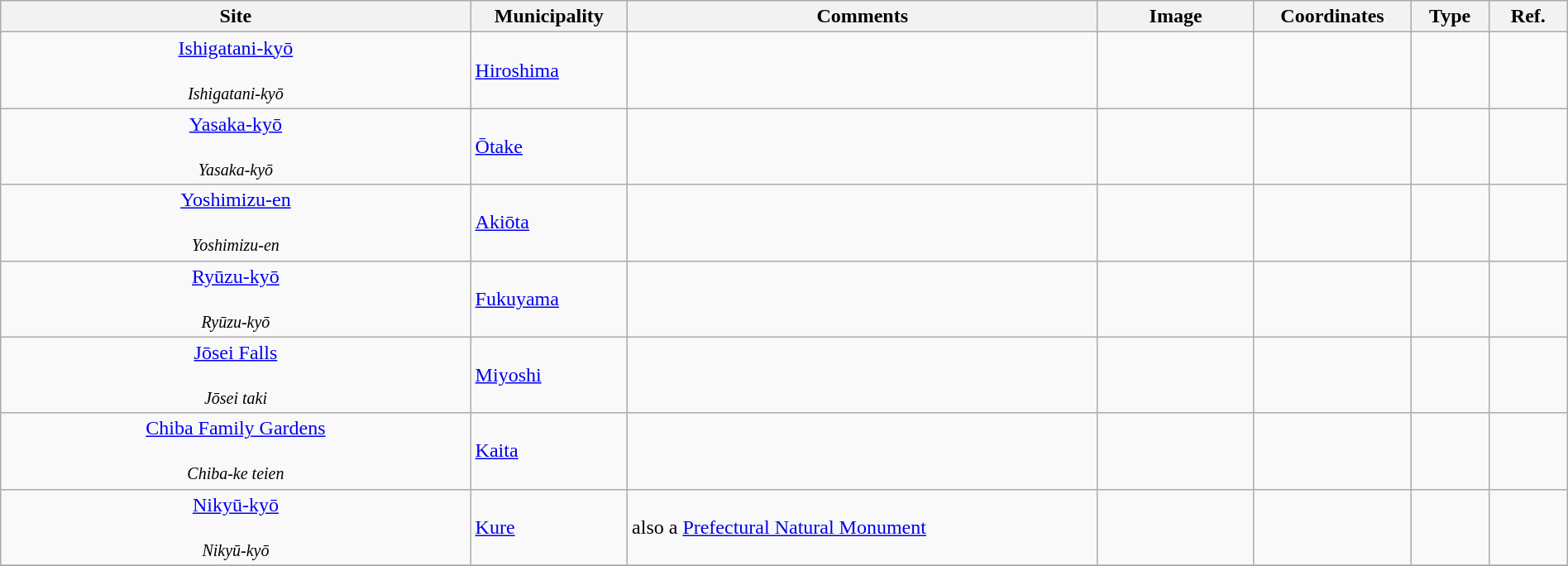<table class="wikitable sortable"  style="width:100%;">
<tr>
<th width="30%" align="left">Site</th>
<th width="10%" align="left">Municipality</th>
<th width="30%" align="left" class="unsortable">Comments</th>
<th width="10%" align="left"  class="unsortable">Image</th>
<th width="10%" align="left" class="unsortable">Coordinates</th>
<th width="5%" align="left">Type</th>
<th width="5%" align="left"  class="unsortable">Ref.</th>
</tr>
<tr>
<td align="center"><a href='#'>Ishigatani-kyō</a><br><br><small><em>Ishigatani-kyō</em></small></td>
<td><a href='#'>Hiroshima</a></td>
<td></td>
<td></td>
<td></td>
<td></td>
<td></td>
</tr>
<tr>
<td align="center"><a href='#'>Yasaka-kyō</a><br><br><small><em>Yasaka-kyō</em></small></td>
<td><a href='#'>Ōtake</a></td>
<td></td>
<td></td>
<td></td>
<td></td>
<td></td>
</tr>
<tr>
<td align="center"><a href='#'>Yoshimizu-en</a><br><br><small><em>Yoshimizu-en</em></small></td>
<td><a href='#'>Akiōta</a></td>
<td></td>
<td></td>
<td></td>
<td></td>
<td></td>
</tr>
<tr>
<td align="center"><a href='#'>Ryūzu-kyō</a><br><br><small><em>Ryūzu-kyō</em></small></td>
<td><a href='#'>Fukuyama</a></td>
<td></td>
<td></td>
<td></td>
<td></td>
<td></td>
</tr>
<tr>
<td align="center"><a href='#'>Jōsei Falls</a><br><br><small><em>Jōsei taki</em></small></td>
<td><a href='#'>Miyoshi</a></td>
<td></td>
<td></td>
<td></td>
<td></td>
<td></td>
</tr>
<tr>
<td align="center"><a href='#'>Chiba Family Gardens</a><br><br><small><em>Chiba-ke teien</em></small></td>
<td><a href='#'>Kaita</a></td>
<td></td>
<td></td>
<td></td>
<td></td>
<td></td>
</tr>
<tr>
<td align="center"><a href='#'>Nikyū-kyō</a><br><br><small><em>Nikyū-kyō</em></small></td>
<td><a href='#'>Kure</a></td>
<td>also a <a href='#'>Prefectural Natural Monument</a></td>
<td></td>
<td></td>
<td></td>
<td></td>
</tr>
<tr>
</tr>
</table>
